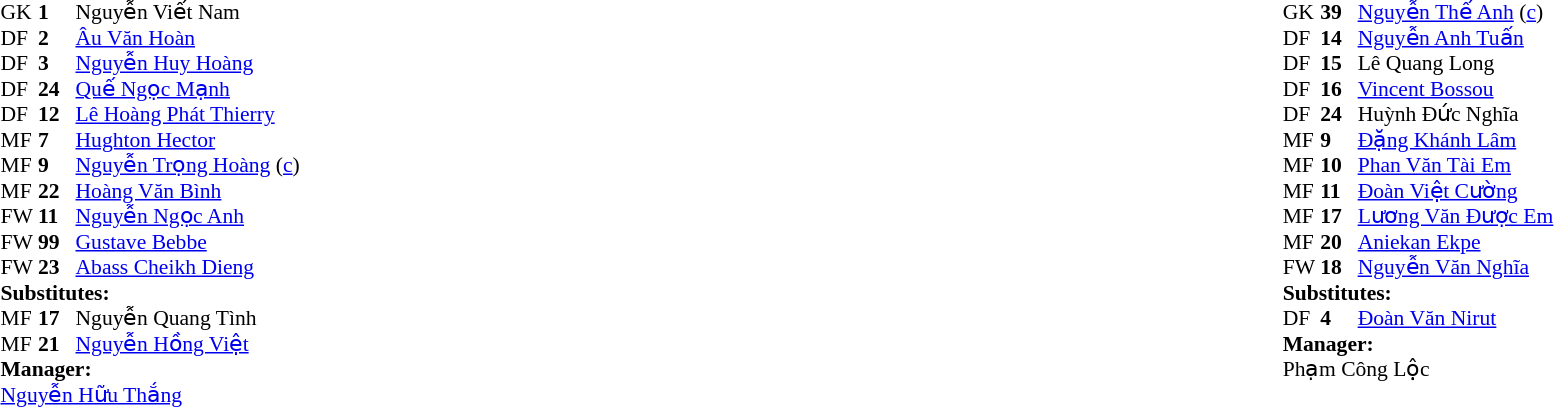<table width="100%">
<tr>
<td valign="top" width="40%"><br><table style="font-size:90%" cellspacing="0" cellpadding="0">
<tr>
<th width=25></th>
<th width=25></th>
</tr>
<tr>
<td>GK</td>
<td><strong>1</strong></td>
<td> Nguyễn Viết Nam</td>
</tr>
<tr>
<td>DF</td>
<td><strong>2</strong></td>
<td> <a href='#'>Âu Văn Hoàn</a></td>
<td></td>
<td></td>
</tr>
<tr>
<td>DF</td>
<td><strong>3</strong></td>
<td> <a href='#'>Nguyễn Huy Hoàng</a></td>
<td></td>
<td></td>
</tr>
<tr>
<td>DF</td>
<td><strong>24</strong></td>
<td> <a href='#'>Quế Ngọc Mạnh</a></td>
</tr>
<tr>
<td>DF</td>
<td><strong>12</strong></td>
<td> <a href='#'>Lê Hoàng Phát Thierry</a></td>
</tr>
<tr>
<td>MF</td>
<td><strong>7</strong></td>
<td> <a href='#'>Hughton Hector</a></td>
</tr>
<tr>
<td>MF</td>
<td><strong>9</strong></td>
<td> <a href='#'>Nguyễn Trọng Hoàng</a> (<a href='#'>c</a>)</td>
</tr>
<tr>
<td>MF</td>
<td><strong>22</strong></td>
<td> <a href='#'>Hoàng Văn Bình</a></td>
<td></td>
<td></td>
</tr>
<tr>
<td>FW</td>
<td><strong>11</strong></td>
<td> <a href='#'>Nguyễn Ngọc Anh</a></td>
<td></td>
<td></td>
</tr>
<tr>
<td>FW</td>
<td><strong>99</strong></td>
<td> <a href='#'>Gustave Bebbe</a></td>
</tr>
<tr>
<td>FW</td>
<td><strong>23</strong></td>
<td> <a href='#'>Abass Cheikh Dieng</a></td>
</tr>
<tr>
<td colspan=3><strong>Substitutes:</strong></td>
</tr>
<tr>
<td>MF</td>
<td><strong>17</strong></td>
<td> Nguyễn Quang Tình</td>
<td></td>
<td></td>
</tr>
<tr>
<td>MF</td>
<td><strong>21</strong></td>
<td> <a href='#'>Nguyễn Hồng Việt</a></td>
<td></td>
<td></td>
</tr>
<tr>
<td colspan=3><strong>Manager:</strong></td>
</tr>
<tr>
<td colspan=3> <a href='#'>Nguyễn Hữu Thắng</a></td>
</tr>
</table>
</td>
<td valign="top"></td>
<td valign="top" width="50%"><br><table style="font-size:90%; margin:auto" cellspacing="0" cellpadding="0">
<tr>
<th width=25></th>
<th width=25></th>
</tr>
<tr>
<td>GK</td>
<td><strong>39</strong></td>
<td> <a href='#'>Nguyễn Thế Anh</a> (<a href='#'>c</a>)</td>
</tr>
<tr>
<td>DF</td>
<td><strong>14</strong></td>
<td> <a href='#'>Nguyễn Anh Tuấn</a></td>
<td></td>
<td></td>
</tr>
<tr>
<td>DF</td>
<td><strong>15</strong></td>
<td> Lê Quang Long</td>
</tr>
<tr>
<td>DF</td>
<td><strong>16</strong></td>
<td> <a href='#'>Vincent Bossou</a></td>
<td></td>
</tr>
<tr>
<td>DF</td>
<td><strong>24</strong></td>
<td> Huỳnh Đức Nghĩa</td>
</tr>
<tr>
<td>MF</td>
<td><strong>9</strong></td>
<td> <a href='#'>Đặng Khánh Lâm</a></td>
<td></td>
</tr>
<tr>
<td>MF</td>
<td><strong>10</strong></td>
<td> <a href='#'>Phan Văn Tài Em</a></td>
</tr>
<tr>
<td>MF</td>
<td><strong>11</strong></td>
<td> <a href='#'>Đoàn Việt Cường</a></td>
</tr>
<tr>
<td>MF</td>
<td><strong>17</strong></td>
<td> <a href='#'>Lương Văn Được Em</a></td>
</tr>
<tr>
<td>MF</td>
<td><strong>20</strong></td>
<td> <a href='#'>Aniekan Ekpe</a></td>
</tr>
<tr>
<td>FW</td>
<td><strong>18</strong></td>
<td> <a href='#'>Nguyễn Văn Nghĩa</a></td>
</tr>
<tr>
<td colspan=3><strong>Substitutes:</strong></td>
</tr>
<tr>
<td>DF</td>
<td><strong>4</strong></td>
<td> <a href='#'>Đoàn Văn Nirut</a></td>
<td></td>
<td></td>
</tr>
<tr>
</tr>
<tr>
<td colspan=3><strong>Manager:</strong></td>
</tr>
<tr>
<td colspan=3> Phạm Công Lộc</td>
</tr>
</table>
</td>
</tr>
</table>
